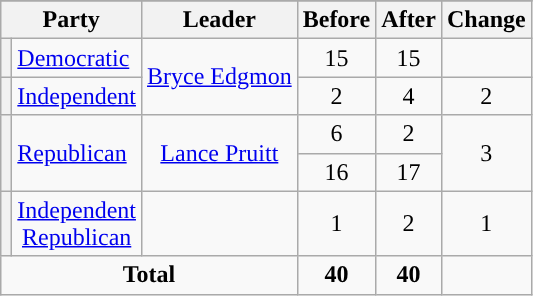<table class="wikitable" style="text-align:center;">
<tr>
</tr>
<tr>
<th colspan=2>Party</th>
<th>Leader</th>
<th>Before</th>
<th>After</th>
<th>Change</th>
</tr>
<tr>
<th style="background-color:"></th>
<td style="text-align:left;"><a href='#'>Democratic</a></td>
<td rowspan=2 style="text-align:left;"><a href='#'>Bryce Edgmon</a></td>
<td>15</td>
<td>15</td>
<td></td>
</tr>
<tr>
<th style="background-color:"></th>
<td style="text-align:left;"><a href='#'>Independent</a></td>
<td>2</td>
<td>4</td>
<td> 2</td>
</tr>
<tr>
<th rowspan=2 style="background-color:"></th>
<td rowspan=2 style="text-align:left;"><a href='#'>Republican</a></td>
<td rowspan=2><a href='#'>Lance Pruitt</a></td>
<td>6</td>
<td>2</td>
<td rowspan=2> 3</td>
</tr>
<tr>
<td>16</td>
<td>17</td>
</tr>
<tr>
<th style="background-color:"></th>
<td><a href='#'>Independent<br>Republican</a></td>
<td></td>
<td>1</td>
<td>2</td>
<td> 1</td>
</tr>
<tr>
<td colspan=3><strong>Total</strong></td>
<td><strong>40</strong></td>
<td><strong>40</strong></td>
<td></td>
</tr>
</table>
